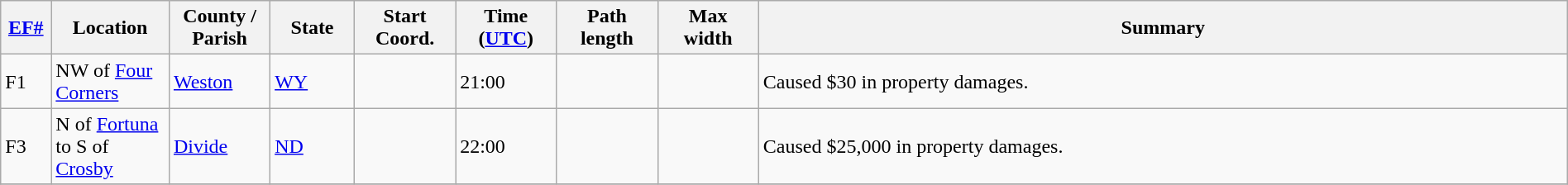<table class="wikitable sortable" style="width:100%;">
<tr>
<th scope="col"  style="width:3%; text-align:center;"><a href='#'>EF#</a></th>
<th scope="col"  style="width:7%; text-align:center;" class="unsortable">Location</th>
<th scope="col"  style="width:6%; text-align:center;" class="unsortable">County / Parish</th>
<th scope="col"  style="width:5%; text-align:center;">State</th>
<th scope="col"  style="width:6%; text-align:center;">Start Coord.</th>
<th scope="col"  style="width:6%; text-align:center;">Time (<a href='#'>UTC</a>)</th>
<th scope="col"  style="width:6%; text-align:center;">Path length</th>
<th scope="col"  style="width:6%; text-align:center;">Max width</th>
<th scope="col" class="unsortable" style="width:48%; text-align:center;">Summary</th>
</tr>
<tr>
<td bgcolor=>F1</td>
<td>NW of <a href='#'>Four Corners</a></td>
<td><a href='#'>Weston</a></td>
<td><a href='#'>WY</a></td>
<td></td>
<td>21:00</td>
<td></td>
<td></td>
<td>Caused $30 in property damages.</td>
</tr>
<tr>
<td bgcolor=>F3</td>
<td>N of <a href='#'>Fortuna</a> to S of <a href='#'>Crosby</a></td>
<td><a href='#'>Divide</a></td>
<td><a href='#'>ND</a></td>
<td></td>
<td>22:00</td>
<td></td>
<td></td>
<td>Caused $25,000 in property damages.</td>
</tr>
<tr>
</tr>
</table>
